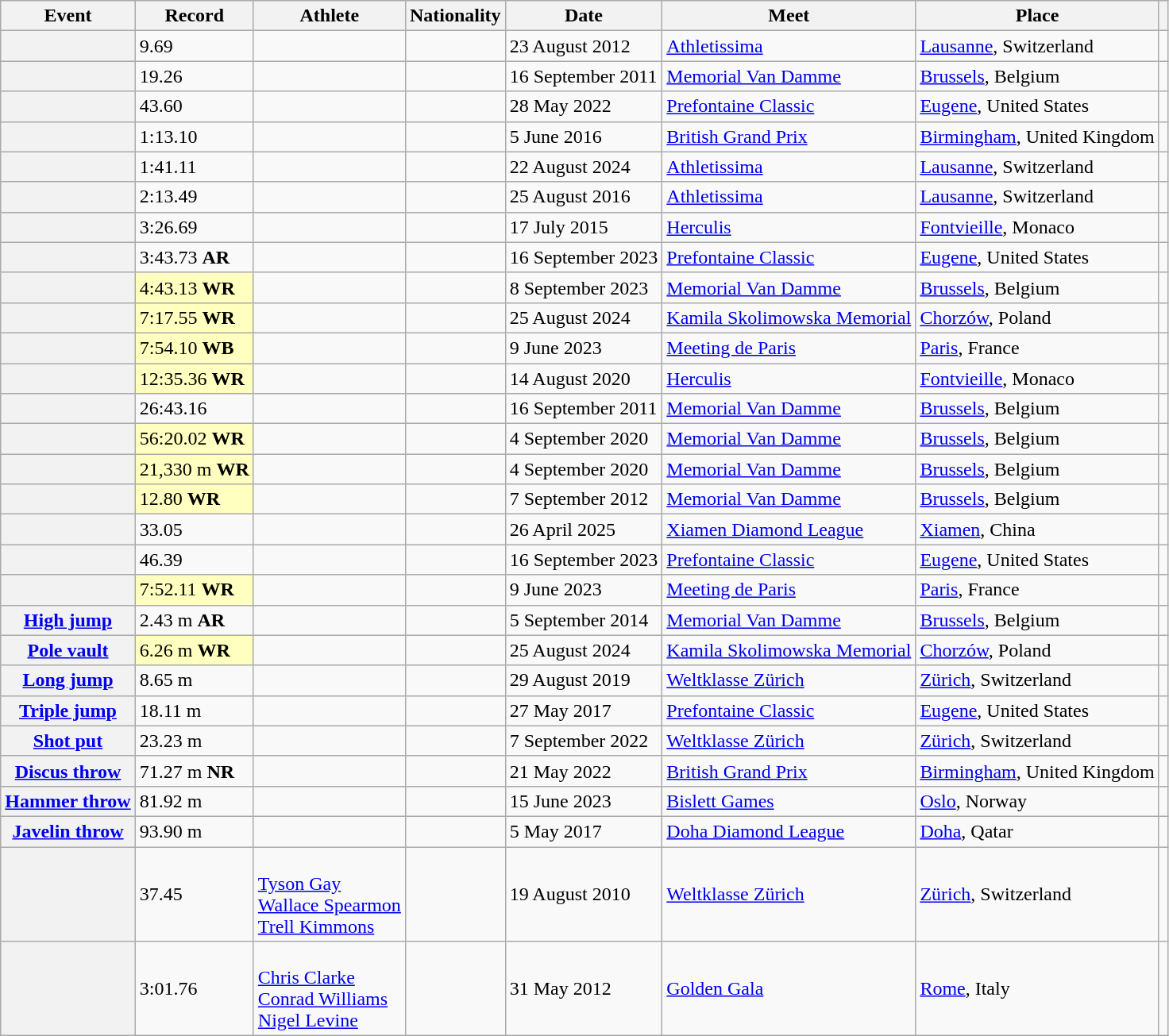<table class="wikitable plainrowheaders sortable">
<tr>
<th scope="col">Event</th>
<th scope="col">Record</th>
<th scope="col">Athlete</th>
<th scope="col">Nationality</th>
<th scope="col">Date</th>
<th scope="col">Meet</th>
<th scope="col">Place</th>
<th scope="col" class="unsortable"></th>
</tr>
<tr>
<th scope="row"></th>
<td>9.69 </td>
<td></td>
<td></td>
<td>23 August 2012</td>
<td><a href='#'>Athletissima</a></td>
<td><a href='#'>Lausanne</a>, Switzerland</td>
<td></td>
</tr>
<tr>
<th scope="row"></th>
<td>19.26 </td>
<td></td>
<td></td>
<td>16 September 2011</td>
<td><a href='#'>Memorial Van Damme</a></td>
<td><a href='#'>Brussels</a>, Belgium</td>
<td></td>
</tr>
<tr>
<th scope="row"></th>
<td>43.60</td>
<td></td>
<td></td>
<td>28 May 2022</td>
<td><a href='#'>Prefontaine Classic</a></td>
<td><a href='#'>Eugene</a>, United States</td>
<td></td>
</tr>
<tr>
<th scope="row"></th>
<td>1:13.10</td>
<td></td>
<td></td>
<td>5 June 2016</td>
<td><a href='#'>British Grand Prix</a></td>
<td><a href='#'>Birmingham</a>, United Kingdom</td>
<td></td>
</tr>
<tr>
<th scope="row"></th>
<td>1:41.11</td>
<td></td>
<td></td>
<td>22 August 2024</td>
<td><a href='#'>Athletissima</a></td>
<td><a href='#'>Lausanne</a>, Switzerland</td>
<td></td>
</tr>
<tr>
<th scope="row"></th>
<td>2:13.49</td>
<td></td>
<td></td>
<td>25 August 2016</td>
<td><a href='#'>Athletissima</a></td>
<td><a href='#'>Lausanne</a>, Switzerland</td>
<td></td>
</tr>
<tr>
<th scope="row"></th>
<td>3:26.69</td>
<td></td>
<td></td>
<td>17 July 2015</td>
<td><a href='#'>Herculis</a></td>
<td><a href='#'>Fontvieille</a>, Monaco</td>
<td></td>
</tr>
<tr>
<th scope="row"></th>
<td>3:43.73 <strong>AR</strong></td>
<td></td>
<td></td>
<td>16 September 2023</td>
<td><a href='#'>Prefontaine Classic</a></td>
<td><a href='#'>Eugene</a>, United States</td>
<td></td>
</tr>
<tr>
<th scope="row"></th>
<td style="background:#ffffbf;">4:43.13 <strong>WR</strong></td>
<td></td>
<td></td>
<td>8 September 2023</td>
<td><a href='#'>Memorial Van Damme</a></td>
<td><a href='#'>Brussels</a>, Belgium</td>
<td></td>
</tr>
<tr>
<th scope="row"></th>
<td style="background:#ffffbf;">7:17.55 <strong>WR</strong></td>
<td></td>
<td></td>
<td>25 August 2024</td>
<td><a href='#'>Kamila Skolimowska Memorial</a></td>
<td><a href='#'>Chorzów</a>, Poland</td>
<td></td>
</tr>
<tr>
<th scope="row"></th>
<td style="background:#ffffbf;">7:54.10 <strong>WB</strong></td>
<td></td>
<td></td>
<td>9 June 2023</td>
<td><a href='#'>Meeting de Paris</a></td>
<td><a href='#'>Paris</a>, France</td>
<td></td>
</tr>
<tr>
<th scope="row"></th>
<td style="background:#ffffbf;">12:35.36 <strong>WR</strong></td>
<td></td>
<td></td>
<td>14 August 2020</td>
<td><a href='#'>Herculis</a></td>
<td><a href='#'>Fontvieille</a>, Monaco</td>
<td></td>
</tr>
<tr>
<th scope="row"></th>
<td>26:43.16</td>
<td></td>
<td></td>
<td>16 September 2011</td>
<td><a href='#'>Memorial Van Damme</a></td>
<td><a href='#'>Brussels</a>, Belgium</td>
<td></td>
</tr>
<tr>
<th scope="row"></th>
<td style="background:#ffffbf;">56:20.02 <strong>WR</strong></td>
<td></td>
<td></td>
<td>4 September 2020</td>
<td><a href='#'>Memorial Van Damme</a></td>
<td><a href='#'>Brussels</a>, Belgium</td>
<td></td>
</tr>
<tr>
<th scope="row"></th>
<td style="background:#ffffbf;">21,330 m <strong>WR</strong></td>
<td></td>
<td></td>
<td>4 September 2020</td>
<td><a href='#'>Memorial Van Damme</a></td>
<td><a href='#'>Brussels</a>, Belgium</td>
<td></td>
</tr>
<tr>
<th scope="row"></th>
<td style="background:#ffffbf;">12.80  <strong>WR</strong></td>
<td></td>
<td></td>
<td>7 September 2012</td>
<td><a href='#'>Memorial Van Damme</a></td>
<td><a href='#'>Brussels</a>, Belgium</td>
<td></td>
</tr>
<tr>
<th scope="row"></th>
<td>33.05</td>
<td></td>
<td></td>
<td>26 April 2025</td>
<td><a href='#'>Xiamen Diamond League</a></td>
<td><a href='#'>Xiamen</a>, China</td>
<td></td>
</tr>
<tr>
<th scope="row"></th>
<td>46.39</td>
<td></td>
<td></td>
<td>16 September 2023</td>
<td><a href='#'>Prefontaine Classic</a></td>
<td><a href='#'>Eugene</a>, United States</td>
<td></td>
</tr>
<tr>
<th scope="row"></th>
<td style="background:#ffffbf;">7:52.11 <strong>WR</strong></td>
<td></td>
<td></td>
<td>9 June 2023</td>
<td><a href='#'>Meeting de Paris</a></td>
<td><a href='#'>Paris</a>, France</td>
<td></td>
</tr>
<tr>
<th scope="row"><a href='#'>High jump</a></th>
<td>2.43 m <strong>AR</strong></td>
<td></td>
<td></td>
<td>5 September 2014</td>
<td><a href='#'>Memorial Van Damme</a></td>
<td><a href='#'>Brussels</a>, Belgium</td>
<td></td>
</tr>
<tr>
<th scope="row"><a href='#'>Pole vault</a></th>
<td style="background:#ffffbf;">6.26 m <strong>WR</strong></td>
<td></td>
<td></td>
<td>25 August 2024</td>
<td><a href='#'>Kamila Skolimowska Memorial</a></td>
<td><a href='#'>Chorzów</a>, Poland</td>
<td></td>
</tr>
<tr>
<th scope="row"><a href='#'>Long jump</a></th>
<td>8.65 m </td>
<td></td>
<td></td>
<td>29 August 2019</td>
<td><a href='#'>Weltklasse Zürich</a></td>
<td><a href='#'>Zürich</a>, Switzerland</td>
<td></td>
</tr>
<tr>
<th scope="row"><a href='#'>Triple jump</a></th>
<td>18.11 m </td>
<td></td>
<td></td>
<td>27 May 2017</td>
<td><a href='#'>Prefontaine Classic</a></td>
<td><a href='#'>Eugene</a>, United States</td>
<td></td>
</tr>
<tr>
<th scope="row"><a href='#'>Shot put</a></th>
<td>23.23 m</td>
<td></td>
<td></td>
<td>7 September 2022</td>
<td><a href='#'>Weltklasse Zürich</a></td>
<td><a href='#'>Zürich</a>, Switzerland</td>
<td></td>
</tr>
<tr>
<th scope="row"><a href='#'>Discus throw</a></th>
<td>71.27 m <strong>NR</strong></td>
<td></td>
<td></td>
<td>21 May 2022</td>
<td><a href='#'>British Grand Prix</a></td>
<td><a href='#'>Birmingham</a>, United Kingdom</td>
<td></td>
</tr>
<tr>
<th scope="row"><a href='#'>Hammer throw</a></th>
<td>81.92 m</td>
<td></td>
<td></td>
<td>15 June 2023</td>
<td><a href='#'>Bislett Games</a></td>
<td><a href='#'>Oslo</a>, Norway</td>
<td></td>
</tr>
<tr>
<th scope="row"><a href='#'>Javelin throw</a></th>
<td>93.90 m</td>
<td></td>
<td></td>
<td>5 May 2017</td>
<td><a href='#'>Doha Diamond League</a></td>
<td><a href='#'>Doha</a>, Qatar</td>
<td></td>
</tr>
<tr>
<th scope="row"></th>
<td>37.45</td>
<td><br><a href='#'>Tyson Gay</a><br><a href='#'>Wallace Spearmon</a><br><a href='#'>Trell Kimmons</a></td>
<td></td>
<td>19 August 2010</td>
<td><a href='#'>Weltklasse Zürich</a></td>
<td><a href='#'>Zürich</a>, Switzerland</td>
<td></td>
</tr>
<tr>
<th scope="row"></th>
<td>3:01.76</td>
<td><br><a href='#'>Chris Clarke</a><br><a href='#'>Conrad Williams</a><br><a href='#'>Nigel Levine</a></td>
<td></td>
<td>31 May 2012</td>
<td><a href='#'>Golden Gala</a></td>
<td><a href='#'>Rome</a>, Italy</td>
<td></td>
</tr>
</table>
